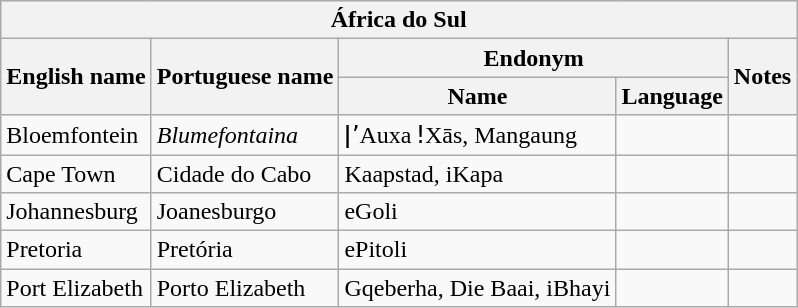<table class="wikitable sortable">
<tr>
<th colspan="5"> África do Sul</th>
</tr>
<tr>
<th rowspan="2">English name</th>
<th rowspan="2">Portuguese name</th>
<th colspan="2">Endonym</th>
<th rowspan="2">Notes</th>
</tr>
<tr>
<th>Name</th>
<th>Language</th>
</tr>
<tr>
<td>Bloemfontein</td>
<td><em>Blumefontaina</em></td>
<td>ǀʼAuxa ǃXās, Mangaung</td>
<td></td>
<td></td>
</tr>
<tr>
<td>Cape Town</td>
<td>Cidade do Cabo</td>
<td>Kaapstad, iKapa</td>
<td></td>
<td></td>
</tr>
<tr>
<td>Johannesburg</td>
<td>Joanesburgo</td>
<td>eGoli</td>
<td></td>
<td></td>
</tr>
<tr>
<td>Pretoria</td>
<td>Pretória</td>
<td>ePitoli</td>
<td></td>
<td></td>
</tr>
<tr>
<td>Port Elizabeth</td>
<td>Porto Elizabeth</td>
<td>Gqeberha, Die Baai, iBhayi</td>
<td></td>
<td></td>
</tr>
</table>
